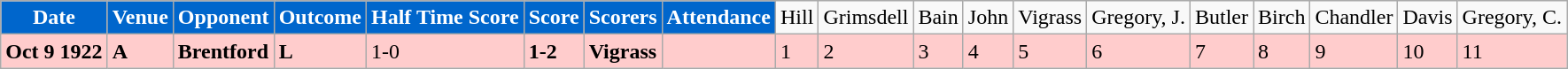<table class="wikitable">
<tr>
<td style="background:#0066CC; color:#FFFFFF; text-align:center;"><strong>Date</strong></td>
<td style="background:#0066CC; color:#FFFFFF; text-align:center;"><strong>Venue</strong></td>
<td style="background:#0066CC; color:#FFFFFF; text-align:center;"><strong>Opponent</strong></td>
<td style="background:#0066CC; color:#FFFFFF; text-align:center;"><strong>Outcome</strong></td>
<td style="background:#0066CC; color:#FFFFFF; text-align:center;"><strong>Half Time Score</strong></td>
<td style="background:#0066CC; color:#FFFFFF; text-align:center;"><strong>Score</strong></td>
<td style="background:#0066CC; color:#FFFFFF; text-align:center;"><strong>Scorers</strong></td>
<td style="background:#0066CC; color:#FFFFFF; text-align:center;"><strong>Attendance</strong></td>
<td>Hill</td>
<td>Grimsdell</td>
<td>Bain</td>
<td>John</td>
<td>Vigrass</td>
<td>Gregory, J.</td>
<td>Butler</td>
<td>Birch</td>
<td>Chandler</td>
<td>Davis</td>
<td>Gregory, C.</td>
</tr>
<tr bgcolor="#FFCCCC">
<td><strong>Oct 9 1922</strong></td>
<td><strong>A</strong></td>
<td><strong>Brentford</strong></td>
<td><strong>L</strong></td>
<td>1-0</td>
<td><strong>1-2</strong></td>
<td><strong>Vigrass</strong></td>
<td></td>
<td>1</td>
<td>2</td>
<td>3</td>
<td>4</td>
<td>5</td>
<td>6</td>
<td>7</td>
<td>8</td>
<td>9</td>
<td>10</td>
<td>11</td>
</tr>
</table>
